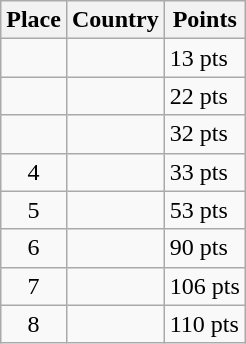<table class=wikitable>
<tr>
<th>Place</th>
<th>Country</th>
<th>Points</th>
</tr>
<tr>
<td align=center></td>
<td></td>
<td>13 pts</td>
</tr>
<tr>
<td align=center></td>
<td></td>
<td>22 pts</td>
</tr>
<tr>
<td align=center></td>
<td></td>
<td>32 pts</td>
</tr>
<tr>
<td align=center>4</td>
<td></td>
<td>33 pts</td>
</tr>
<tr>
<td align=center>5</td>
<td></td>
<td>53 pts</td>
</tr>
<tr>
<td align=center>6</td>
<td></td>
<td>90 pts</td>
</tr>
<tr>
<td align=center>7</td>
<td></td>
<td>106 pts</td>
</tr>
<tr>
<td align=center>8</td>
<td></td>
<td>110 pts</td>
</tr>
</table>
